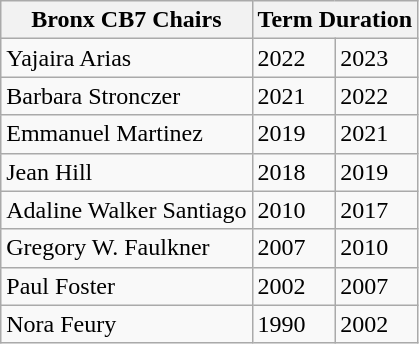<table class="wikitable">
<tr>
<th>Bronx CB7 Chairs</th>
<th colspan="2">Term Duration</th>
</tr>
<tr>
<td>Yajaira Arias</td>
<td>2022</td>
<td>2023</td>
</tr>
<tr>
<td>Barbara Stronczer</td>
<td>2021</td>
<td>2022</td>
</tr>
<tr>
<td>Emmanuel Martinez</td>
<td>2019</td>
<td>2021</td>
</tr>
<tr>
<td>Jean Hill</td>
<td>2018</td>
<td>2019</td>
</tr>
<tr>
<td>Adaline Walker Santiago</td>
<td>2010</td>
<td>2017</td>
</tr>
<tr>
<td>Gregory W. Faulkner</td>
<td>2007</td>
<td>2010</td>
</tr>
<tr>
<td>Paul Foster</td>
<td>2002</td>
<td>2007</td>
</tr>
<tr>
<td>Nora Feury</td>
<td>1990</td>
<td>2002</td>
</tr>
</table>
